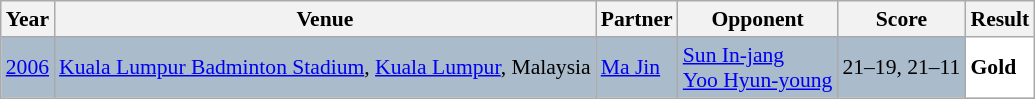<table class="sortable wikitable" style="font-size: 90%;">
<tr>
<th>Year</th>
<th>Venue</th>
<th>Partner</th>
<th>Opponent</th>
<th>Score</th>
<th>Result</th>
</tr>
<tr style="background:#AABBCC">
<td align="center"><a href='#'>2006</a></td>
<td align="left"><a href='#'>Kuala Lumpur Badminton Stadium</a>, <a href='#'>Kuala Lumpur</a>, Malaysia</td>
<td align="left"> <a href='#'>Ma Jin</a></td>
<td align="left"> <a href='#'>Sun In-jang</a><br> <a href='#'>Yoo Hyun-young</a></td>
<td align="left">21–19, 21–11</td>
<td style="text-align:left; background:white"> <strong>Gold</strong></td>
</tr>
</table>
